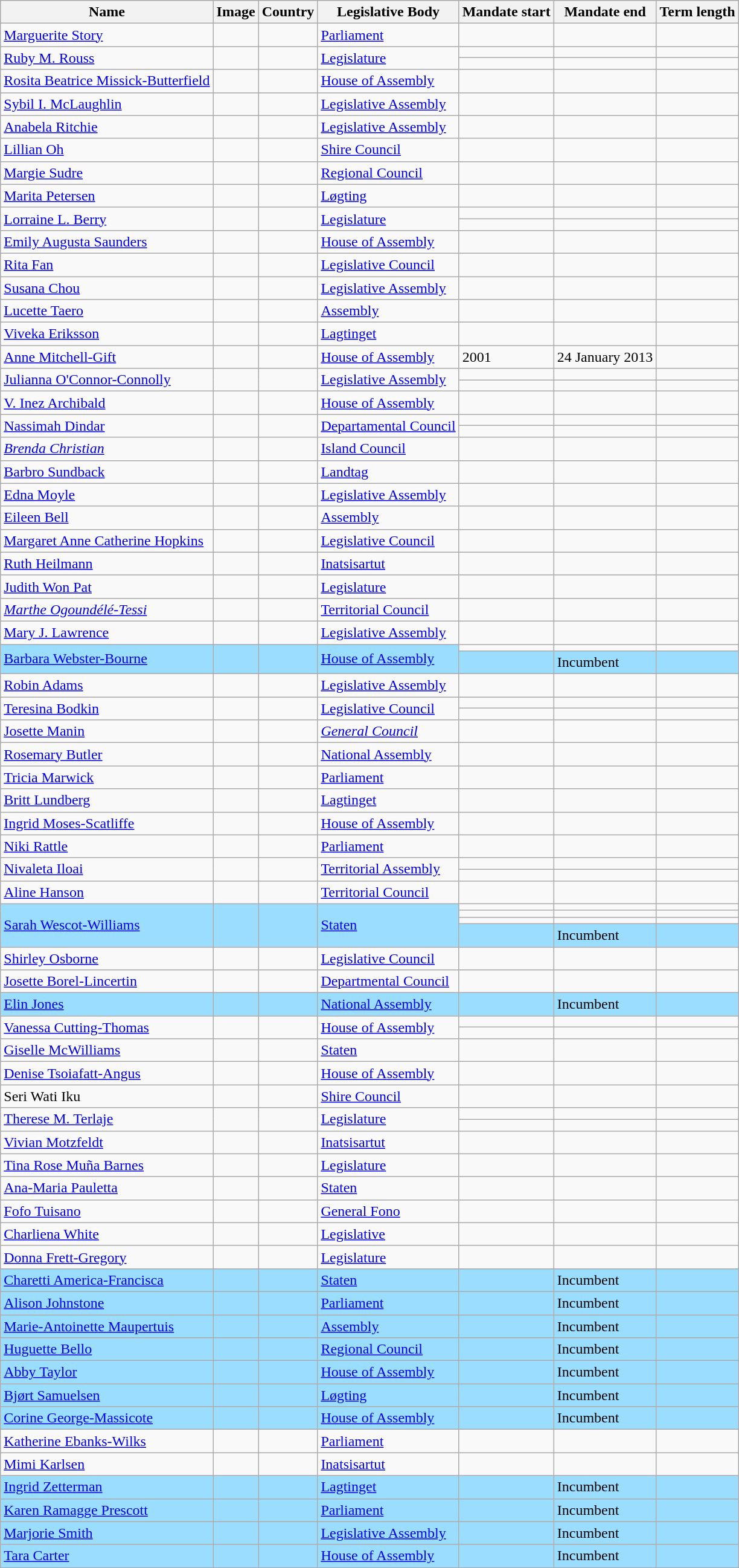<table class="wikitable sortable">
<tr>
<th>Name</th>
<th class=unsortable>Image</th>
<th>Country</th>
<th>Legislative Body</th>
<th>Mandate start</th>
<th>Mandate end</th>
<th>Term length</th>
</tr>
<tr>
<td><a href='#'>Marguerite Story</a></td>
<td></td>
<td></td>
<td><a href='#'>Parliament</a></td>
<td></td>
<td></td>
<td></td>
</tr>
<tr>
<td rowspan="2"><a href='#'>Ruby M. Rouss</a></td>
<td rowspan="2"></td>
<td rowspan="2"></td>
<td rowspan="2"><a href='#'>Legislature</a></td>
<td></td>
<td></td>
<td></td>
</tr>
<tr>
<td></td>
<td></td>
<td></td>
</tr>
<tr>
<td><a href='#'>Rosita Beatrice Missick-Butterfield</a></td>
<td></td>
<td></td>
<td><a href='#'>House of Assembly</a></td>
<td></td>
<td></td>
<td></td>
</tr>
<tr>
<td><a href='#'>Sybil I. McLaughlin</a></td>
<td></td>
<td></td>
<td><a href='#'>Legislative Assembly</a></td>
<td></td>
<td></td>
<td></td>
</tr>
<tr>
<td><a href='#'>Anabela Ritchie</a></td>
<td></td>
<td></td>
<td><a href='#'>Legislative Assembly</a></td>
<td></td>
<td></td>
<td></td>
</tr>
<tr>
<td><a href='#'>Lillian Oh</a></td>
<td></td>
<td></td>
<td><a href='#'>Shire Council</a></td>
<td></td>
<td></td>
<td></td>
</tr>
<tr>
<td><a href='#'>Margie Sudre</a></td>
<td></td>
<td></td>
<td><a href='#'>Regional Council</a></td>
<td></td>
<td></td>
<td></td>
</tr>
<tr>
<td><a href='#'>Marita Petersen</a></td>
<td></td>
<td></td>
<td><a href='#'>Løgting</a></td>
<td></td>
<td></td>
<td></td>
</tr>
<tr>
<td rowspan="2"><a href='#'>Lorraine L. Berry</a></td>
<td rowspan="2"></td>
<td rowspan="2"></td>
<td rowspan="2"><a href='#'>Legislature</a></td>
<td></td>
<td></td>
<td></td>
</tr>
<tr>
<td></td>
<td></td>
<td></td>
</tr>
<tr>
<td><a href='#'>Emily Augusta Saunders</a></td>
<td></td>
<td></td>
<td><a href='#'>House of Assembly</a></td>
<td></td>
<td></td>
<td></td>
</tr>
<tr>
<td><a href='#'>Rita Fan</a></td>
<td></td>
<td></td>
<td><a href='#'>Legislative Council</a></td>
<td></td>
<td></td>
<td></td>
</tr>
<tr>
<td><a href='#'>Susana Chou</a></td>
<td></td>
<td></td>
<td><a href='#'>Legislative Assembly</a></td>
<td></td>
<td></td>
<td></td>
</tr>
<tr>
<td><a href='#'>Lucette Taero</a></td>
<td></td>
<td></td>
<td><a href='#'>Assembly</a></td>
<td></td>
<td></td>
<td></td>
</tr>
<tr>
<td><a href='#'>Viveka Eriksson</a></td>
<td></td>
<td></td>
<td><a href='#'>Lagtinget</a></td>
<td></td>
<td></td>
<td></td>
</tr>
<tr>
<td><a href='#'>Anne Mitchell-Gift</a></td>
<td></td>
<td></td>
<td><a href='#'>House of Assembly</a></td>
<td>2001</td>
<td>24 January 2013</td>
<td></td>
</tr>
<tr>
<td rowspan="2"><a href='#'>Julianna O'Connor-Connolly</a></td>
<td rowspan="2"></td>
<td rowspan="2"></td>
<td rowspan="2"><a href='#'>Legislative Assembly</a></td>
<td></td>
<td></td>
<td></td>
</tr>
<tr>
<td></td>
<td></td>
<td></td>
</tr>
<tr>
<td><a href='#'>V. Inez Archibald</a></td>
<td></td>
<td></td>
<td><a href='#'>House of Assembly</a></td>
<td></td>
<td></td>
<td></td>
</tr>
<tr>
<td rowspan="2"><a href='#'>Nassimah Dindar</a></td>
<td rowspan="2"></td>
<td rowspan="2"></td>
<td rowspan="2"><a href='#'>Departamental Council</a></td>
<td></td>
<td></td>
<td></td>
</tr>
<tr>
<td></td>
<td></td>
<td></td>
</tr>
<tr>
<td><em><a href='#'>Brenda Christian</a></em></td>
<td></td>
<td></td>
<td><a href='#'>Island Council</a></td>
<td></td>
<td></td>
<td></td>
</tr>
<tr>
<td><a href='#'>Barbro Sundback</a></td>
<td></td>
<td></td>
<td><a href='#'>Landtag</a></td>
<td></td>
<td></td>
<td></td>
</tr>
<tr>
<td><a href='#'>Edna Moyle</a></td>
<td></td>
<td></td>
<td><a href='#'>Legislative Assembly</a></td>
<td></td>
<td></td>
<td></td>
</tr>
<tr>
<td><a href='#'>Eileen Bell</a></td>
<td></td>
<td></td>
<td><a href='#'>Assembly</a></td>
<td></td>
<td></td>
<td></td>
</tr>
<tr>
<td><a href='#'>Margaret Anne Catherine Hopkins</a></td>
<td></td>
<td></td>
<td><a href='#'>Legislative Council</a></td>
<td></td>
<td></td>
<td></td>
</tr>
<tr>
<td><a href='#'>Ruth Heilmann</a></td>
<td></td>
<td></td>
<td><a href='#'>Inatsisartut</a></td>
<td></td>
<td></td>
<td></td>
</tr>
<tr>
<td><a href='#'>Judith Won Pat</a></td>
<td></td>
<td></td>
<td><a href='#'>Legislature</a></td>
<td></td>
<td></td>
<td></td>
</tr>
<tr>
<td><em><a href='#'>Marthe Ogoundélé-Tessi</a></em></td>
<td></td>
<td></td>
<td><a href='#'>Territorial Council</a></td>
<td></td>
<td></td>
<td></td>
</tr>
<tr>
<td><a href='#'>Mary J. Lawrence</a></td>
<td></td>
<td></td>
<td><a href='#'>Legislative Assembly</a></td>
<td></td>
<td></td>
<td></td>
</tr>
<tr>
<td rowspan="2" style="background-color: #9BDDFF"><a href='#'>Barbara Webster-Bourne</a></td>
<td rowspan="2" style="background-color: #9BDDFF"></td>
<td rowspan="2" style="background-color: #9BDDFF"></td>
<td rowspan="2" style="background-color: #9BDDFF"><a href='#'>House of Assembly</a></td>
<td></td>
<td></td>
<td></td>
</tr>
<tr style="background-color: #9BDDFF">
<td></td>
<td>Incumbent</td>
<td></td>
</tr>
<tr>
<td><a href='#'>Robin Adams</a></td>
<td></td>
<td></td>
<td><a href='#'>Legislative Assembly</a></td>
<td></td>
<td></td>
<td></td>
</tr>
<tr>
<td rowspan="2"><a href='#'>Teresina Bodkin</a></td>
<td rowspan="2"></td>
<td rowspan="2"></td>
<td rowspan="2"><a href='#'>Legislative Council</a></td>
<td></td>
<td></td>
<td></td>
</tr>
<tr>
<td></td>
<td></td>
<td></td>
</tr>
<tr>
<td><a href='#'>Josette Manin</a></td>
<td></td>
<td></td>
<td><em><a href='#'>General Council</a></em></td>
<td></td>
<td></td>
<td></td>
</tr>
<tr>
<td><a href='#'>Rosemary Butler</a></td>
<td></td>
<td></td>
<td><a href='#'>National Assembly</a></td>
<td></td>
<td></td>
<td></td>
</tr>
<tr>
<td><a href='#'>Tricia Marwick</a></td>
<td></td>
<td></td>
<td><a href='#'>Parliament</a></td>
<td></td>
<td></td>
<td></td>
</tr>
<tr>
<td><a href='#'>Britt Lundberg</a></td>
<td></td>
<td></td>
<td><a href='#'>Lagtinget</a></td>
<td></td>
<td></td>
<td></td>
</tr>
<tr>
<td><a href='#'>Ingrid Moses-Scatliffe</a></td>
<td></td>
<td></td>
<td><a href='#'>House of Assembly</a></td>
<td></td>
<td></td>
<td></td>
</tr>
<tr>
<td><a href='#'>Niki Rattle</a></td>
<td></td>
<td></td>
<td><a href='#'>Parliament</a></td>
<td></td>
<td></td>
<td></td>
</tr>
<tr>
<td rowspan="2"><a href='#'>Nivaleta Iloai</a></td>
<td rowspan="2"></td>
<td rowspan="2"></td>
<td rowspan="2"><a href='#'>Territorial Assembly</a></td>
<td></td>
<td></td>
<td></td>
</tr>
<tr>
<td></td>
<td></td>
<td></td>
</tr>
<tr>
<td><a href='#'>Aline Hanson</a></td>
<td></td>
<td></td>
<td><a href='#'>Territorial Council</a></td>
<td></td>
<td></td>
<td></td>
</tr>
<tr>
<td rowspan="4" style="background-color: #9BDDFF"><a href='#'>Sarah Wescot-Williams</a></td>
<td rowspan="4" style="background-color: #9BDDFF"></td>
<td rowspan="4" style="background-color: #9BDDFF"></td>
<td rowspan="4" style="background-color: #9BDDFF"><a href='#'>Staten</a></td>
<td></td>
<td></td>
<td></td>
</tr>
<tr>
<td></td>
<td></td>
<td></td>
</tr>
<tr>
<td></td>
<td></td>
<td></td>
</tr>
<tr style="background-color: #9BDDFF">
<td></td>
<td>Incumbent</td>
<td></td>
</tr>
<tr>
<td><a href='#'>Shirley Osborne</a></td>
<td></td>
<td></td>
<td><a href='#'>Legislative Council</a></td>
<td></td>
<td></td>
<td></td>
</tr>
<tr>
<td><a href='#'>Josette Borel-Lincertin</a></td>
<td></td>
<td></td>
<td><a href='#'>Departmental Council</a></td>
<td></td>
<td></td>
<td></td>
</tr>
<tr style="background-color: #9BDDFF">
<td><a href='#'>Elin Jones</a></td>
<td></td>
<td></td>
<td><a href='#'>National Assembly</a></td>
<td></td>
<td>Incumbent</td>
<td></td>
</tr>
<tr>
<td rowspan="2"><a href='#'>Vanessa Cutting-Thomas</a></td>
<td rowspan="2"></td>
<td rowspan="2"></td>
<td rowspan="2"><a href='#'>House of Assembly</a></td>
<td></td>
<td></td>
<td></td>
</tr>
<tr>
<td></td>
<td></td>
<td></td>
</tr>
<tr>
<td><a href='#'>Giselle McWilliams</a></td>
<td></td>
<td></td>
<td><a href='#'>Staten</a></td>
<td></td>
<td></td>
<td></td>
</tr>
<tr>
<td><a href='#'>Denise Tsoiafatt-Angus</a></td>
<td></td>
<td></td>
<td><a href='#'>House of Assembly</a></td>
<td></td>
<td></td>
<td></td>
</tr>
<tr>
<td>Seri Wati Iku</td>
<td></td>
<td></td>
<td><a href='#'>Shire Council</a></td>
<td></td>
<td></td>
<td></td>
</tr>
<tr>
<td rowspan="2"><a href='#'>Therese M. Terlaje</a></td>
<td rowspan="2"></td>
<td rowspan="2"></td>
<td rowspan="2"><a href='#'>Legislature</a></td>
<td><em></em></td>
<td><em></em></td>
<td><em></em></td>
</tr>
<tr>
<td></td>
<td></td>
<td></td>
</tr>
<tr>
<td><a href='#'>Vivian Motzfeldt</a></td>
<td></td>
<td></td>
<td><a href='#'>Inatsisartut</a></td>
<td></td>
<td></td>
<td></td>
</tr>
<tr>
<td><a href='#'>Tina Rose Muña Barnes</a></td>
<td></td>
<td></td>
<td><a href='#'>Legislature</a></td>
<td></td>
<td></td>
<td></td>
</tr>
<tr>
<td><a href='#'>Ana-Maria Pauletta</a></td>
<td></td>
<td></td>
<td><a href='#'>Staten</a></td>
<td></td>
<td></td>
<td></td>
</tr>
<tr>
<td><a href='#'>Fofo Tuisano</a></td>
<td></td>
<td></td>
<td><a href='#'>General Fono</a></td>
<td></td>
<td></td>
<td></td>
</tr>
<tr>
<td><a href='#'>Charliena White</a></td>
<td></td>
<td></td>
<td><a href='#'>Legislative</a></td>
<td></td>
<td></td>
<td></td>
</tr>
<tr>
<td><a href='#'>Donna Frett-Gregory</a></td>
<td></td>
<td></td>
<td><a href='#'>Legislature</a></td>
<td></td>
<td></td>
<td></td>
</tr>
<tr style="background-color: #9BDDFF">
<td><a href='#'>Charetti America-Francisca</a></td>
<td></td>
<td></td>
<td><a href='#'>Staten</a></td>
<td></td>
<td>Incumbent</td>
<td></td>
</tr>
<tr style="background-color: #9BDDFF">
<td><a href='#'>Alison Johnstone</a></td>
<td></td>
<td></td>
<td><a href='#'>Parliament</a></td>
<td></td>
<td>Incumbent</td>
<td></td>
</tr>
<tr style="background-color: #9BDDFF">
<td><a href='#'>Marie-Antoinette Maupertuis</a></td>
<td></td>
<td></td>
<td><a href='#'>Assembly</a></td>
<td></td>
<td>Incumbent</td>
<td></td>
</tr>
<tr style="background-color: #9BDDFF">
<td><a href='#'>Huguette Bello</a></td>
<td></td>
<td></td>
<td><a href='#'>Regional Council</a></td>
<td></td>
<td>Incumbent</td>
<td></td>
</tr>
<tr style="background-color: #9BDDFF">
<td><a href='#'>Abby Taylor</a></td>
<td></td>
<td></td>
<td><a href='#'>House of Assembly</a></td>
<td></td>
<td>Incumbent</td>
<td></td>
</tr>
<tr style="background-color: #9BDDFF">
<td><a href='#'>Bjørt Samuelsen</a></td>
<td></td>
<td></td>
<td><a href='#'>Løgting</a></td>
<td></td>
<td>Incumbent</td>
<td></td>
</tr>
<tr style="background-color: #9BDDFF">
<td><a href='#'>Corine George-Massicote</a></td>
<td></td>
<td></td>
<td><a href='#'>House of Assembly</a></td>
<td></td>
<td>Incumbent</td>
<td></td>
</tr>
<tr>
<td><a href='#'>Katherine Ebanks-Wilks</a></td>
<td></td>
<td></td>
<td><a href='#'>Parliament</a></td>
<td></td>
<td></td>
<td></td>
</tr>
<tr>
<td><a href='#'>Mimi Karlsen</a></td>
<td></td>
<td></td>
<td><a href='#'>Inatsisartut</a></td>
<td></td>
<td></td>
<td></td>
</tr>
<tr style="background-color: #9BDDFF">
<td><a href='#'>Ingrid Zetterman</a></td>
<td></td>
<td></td>
<td><a href='#'>Lagtinget</a></td>
<td></td>
<td>Incumbent</td>
<td></td>
</tr>
<tr style="background-color: #9BDDFF">
<td><a href='#'>Karen Ramagge Prescott</a></td>
<td></td>
<td></td>
<td><a href='#'>Parliament</a></td>
<td></td>
<td>Incumbent</td>
<td></td>
</tr>
<tr style="background-color: #9BDDFF">
<td><a href='#'>Marjorie Smith</a></td>
<td></td>
<td></td>
<td><a href='#'>Legislative Assembly</a></td>
<td></td>
<td>Incumbent</td>
<td></td>
</tr>
<tr style="background-color: #9BDDFF">
<td><a href='#'>Tara Carter</a></td>
<td></td>
<td></td>
<td><a href='#'>House of Assembly</a></td>
<td></td>
<td>Incumbent</td>
<td></td>
</tr>
</table>
